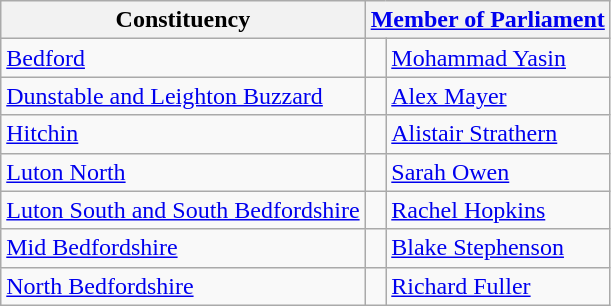<table class="wikitable">
<tr>
<th>Constituency</th>
<th colspan="2"><a href='#'>Member of Parliament</a></th>
</tr>
<tr>
<td><a href='#'>Bedford</a></td>
<td bgcolor=> </td>
<td><a href='#'>Mohammad Yasin</a></td>
</tr>
<tr>
<td><a href='#'>Dunstable and Leighton Buzzard</a></td>
<td bgcolor=> </td>
<td><a href='#'>Alex Mayer</a></td>
</tr>
<tr>
<td><a href='#'>Hitchin</a></td>
<td bgcolor=> </td>
<td><a href='#'>Alistair Strathern</a></td>
</tr>
<tr>
<td><a href='#'>Luton North</a></td>
<td bgcolor=> </td>
<td><a href='#'>Sarah Owen</a></td>
</tr>
<tr>
<td><a href='#'>Luton South and South Bedfordshire</a></td>
<td bgcolor=> </td>
<td><a href='#'>Rachel Hopkins</a></td>
</tr>
<tr>
<td><a href='#'>Mid Bedfordshire</a></td>
<td bgcolor=> </td>
<td><a href='#'>Blake Stephenson</a></td>
</tr>
<tr>
<td><a href='#'>North Bedfordshire</a></td>
<td bgcolor=> </td>
<td><a href='#'>Richard Fuller</a></td>
</tr>
</table>
